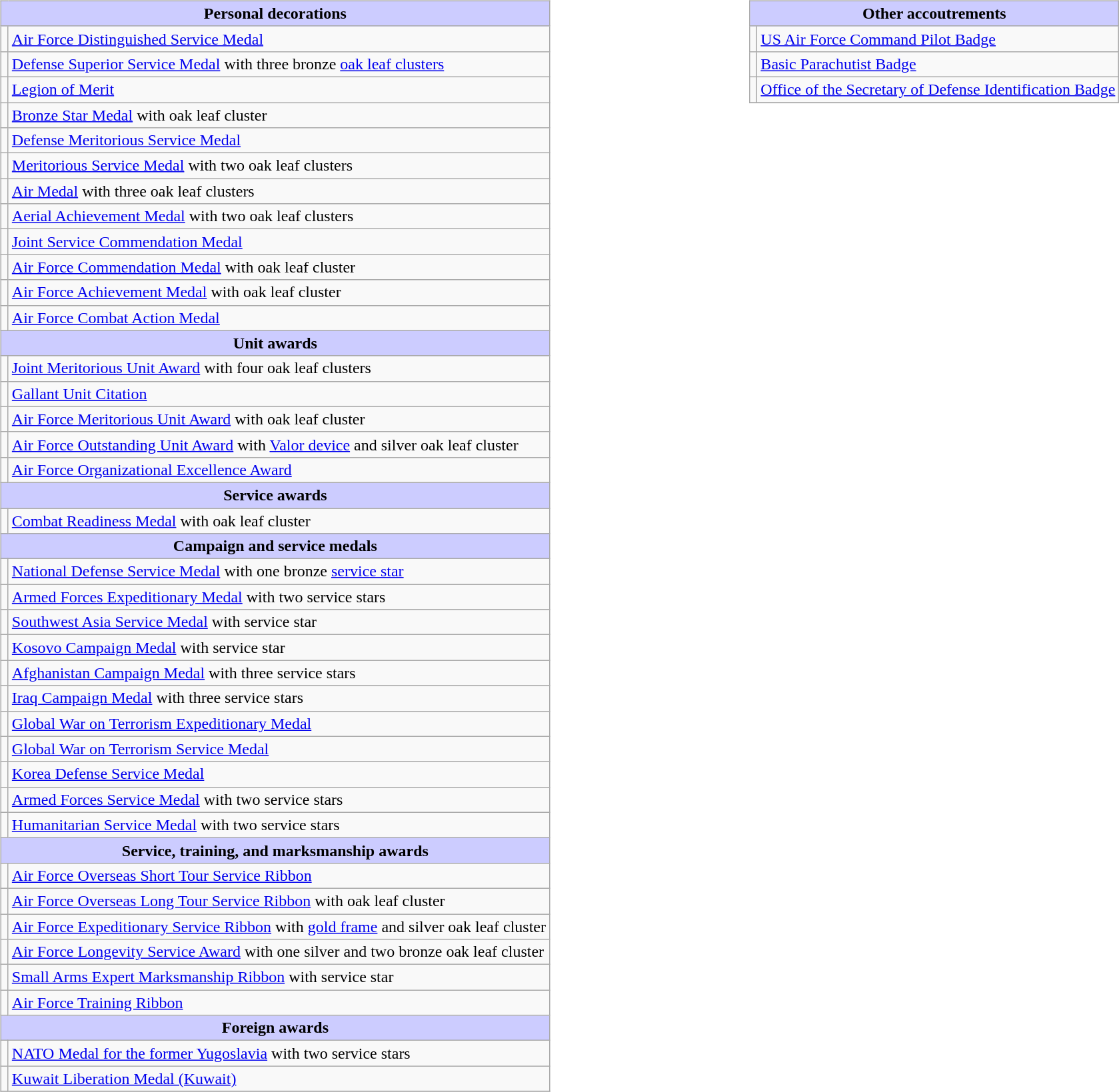<table style="width:100%;">
<tr>
<td valign="top"><br><table class="wikitable">
<tr style="background:#ccf; text-align:center;">
<td colspan=2><strong>Personal decorations</strong></td>
</tr>
<tr>
<td></td>
<td><a href='#'>Air Force Distinguished Service Medal</a></td>
</tr>
<tr>
<td><span></span><span></span><span></span></td>
<td><a href='#'>Defense Superior Service Medal</a> with three bronze <a href='#'>oak leaf clusters</a></td>
</tr>
<tr>
<td></td>
<td><a href='#'>Legion of Merit</a></td>
</tr>
<tr>
<td></td>
<td><a href='#'>Bronze Star Medal</a> with oak leaf cluster</td>
</tr>
<tr>
<td></td>
<td><a href='#'>Defense Meritorious Service Medal</a></td>
</tr>
<tr>
<td><span></span><span></span></td>
<td><a href='#'>Meritorious Service Medal</a> with two oak leaf clusters</td>
</tr>
<tr>
<td><span></span><span></span><span></span></td>
<td><a href='#'>Air Medal</a> with three oak leaf clusters</td>
</tr>
<tr>
<td><span></span><span></span></td>
<td><a href='#'>Aerial Achievement Medal</a> with two oak leaf clusters</td>
</tr>
<tr>
<td></td>
<td><a href='#'>Joint Service Commendation Medal</a></td>
</tr>
<tr>
<td></td>
<td><a href='#'>Air Force Commendation Medal</a> with oak leaf cluster</td>
</tr>
<tr>
<td></td>
<td><a href='#'>Air Force Achievement Medal</a> with oak leaf cluster</td>
</tr>
<tr>
<td></td>
<td><a href='#'>Air Force Combat Action Medal</a></td>
</tr>
<tr style="background:#ccf; text-align:center;">
<td colspan=2><strong>Unit awards</strong></td>
</tr>
<tr>
<td><span></span><span></span><span></span><span></span></td>
<td><a href='#'>Joint Meritorious Unit Award</a> with four oak leaf clusters</td>
</tr>
<tr>
<td></td>
<td><a href='#'>Gallant Unit Citation</a></td>
</tr>
<tr>
<td></td>
<td><a href='#'>Air Force Meritorious Unit Award</a> with oak leaf cluster</td>
</tr>
<tr>
<td><span></span><span></span></td>
<td><a href='#'>Air Force Outstanding Unit Award</a> with <a href='#'>Valor device</a> and silver oak leaf cluster</td>
</tr>
<tr>
<td></td>
<td><a href='#'>Air Force Organizational Excellence Award</a></td>
</tr>
<tr style="background:#ccf; text-align:center;">
<td colspan=2><strong>Service awards</strong></td>
</tr>
<tr>
<td></td>
<td><a href='#'>Combat Readiness Medal</a> with oak leaf cluster</td>
</tr>
<tr style="background:#ccf; text-align:center;">
<td colspan=2><strong>Campaign and service medals</strong></td>
</tr>
<tr>
<td></td>
<td><a href='#'>National Defense Service Medal</a> with one bronze <a href='#'>service star</a></td>
</tr>
<tr>
<td><span></span><span></span></td>
<td><a href='#'>Armed Forces Expeditionary Medal</a> with two service stars</td>
</tr>
<tr>
<td></td>
<td><a href='#'>Southwest Asia Service Medal</a> with service star</td>
</tr>
<tr>
<td></td>
<td><a href='#'>Kosovo Campaign Medal</a> with service star</td>
</tr>
<tr>
<td><span></span><span></span><span></span></td>
<td><a href='#'>Afghanistan Campaign Medal</a> with three service stars</td>
</tr>
<tr>
<td><span></span><span></span><span></span></td>
<td><a href='#'>Iraq Campaign Medal</a> with three service stars</td>
</tr>
<tr>
<td></td>
<td><a href='#'>Global War on Terrorism Expeditionary Medal</a></td>
</tr>
<tr>
<td></td>
<td><a href='#'>Global War on Terrorism Service Medal</a></td>
</tr>
<tr>
<td></td>
<td><a href='#'>Korea Defense Service Medal</a></td>
</tr>
<tr>
<td><span></span><span></span></td>
<td><a href='#'>Armed Forces Service Medal</a> with two service stars</td>
</tr>
<tr>
<td><span></span><span></span></td>
<td><a href='#'>Humanitarian Service Medal</a> with two service stars</td>
</tr>
<tr style="background:#ccf; text-align:center;">
<td colspan=2><strong>Service, training, and marksmanship awards</strong></td>
</tr>
<tr>
<td></td>
<td><a href='#'>Air Force Overseas Short Tour Service Ribbon</a></td>
</tr>
<tr>
<td></td>
<td><a href='#'>Air Force Overseas Long Tour Service Ribbon</a> with oak leaf cluster</td>
</tr>
<tr>
<td></td>
<td><a href='#'>Air Force Expeditionary Service Ribbon</a> with <a href='#'>gold frame</a> and silver oak leaf cluster</td>
</tr>
<tr>
<td><span></span><span></span><span></span></td>
<td><a href='#'>Air Force Longevity Service Award</a> with one silver and two bronze oak leaf cluster</td>
</tr>
<tr>
<td></td>
<td><a href='#'>Small Arms Expert Marksmanship Ribbon</a> with service star</td>
</tr>
<tr>
<td></td>
<td><a href='#'>Air Force Training Ribbon</a></td>
</tr>
<tr style="background:#ccf; text-align:center;">
<td colspan=2><strong>Foreign awards</strong></td>
</tr>
<tr>
<td><span></span><span></span></td>
<td><a href='#'>NATO Medal for the former Yugoslavia</a> with two service stars</td>
</tr>
<tr>
<td></td>
<td><a href='#'>Kuwait Liberation Medal (Kuwait)</a></td>
</tr>
<tr>
</tr>
</table>
</td>
<td valign="top"><br><table class="wikitable">
<tr style="background:#ccf; text-align:center;">
<td colspan=2><strong>Other accoutrements</strong></td>
</tr>
<tr>
<td align=center></td>
<td><a href='#'>US Air Force Command Pilot Badge</a></td>
</tr>
<tr>
<td align=center></td>
<td><a href='#'>Basic Parachutist Badge</a></td>
</tr>
<tr>
<td align=center></td>
<td><a href='#'>Office of the Secretary of Defense Identification Badge</a></td>
</tr>
<tr>
</tr>
</table>
</td>
</tr>
</table>
